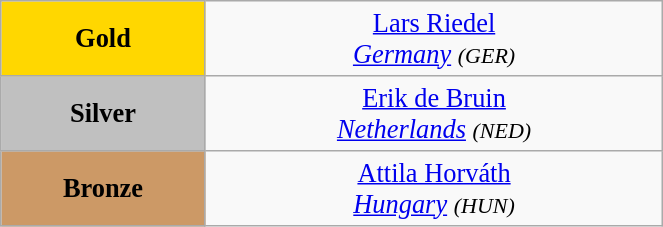<table class="wikitable" style=" text-align:center; font-size:110%;" width="35%">
<tr>
<td bgcolor="gold"><strong>Gold</strong></td>
<td> <a href='#'>Lars Riedel</a><br><em><a href='#'>Germany</a> <small>(GER)</small></em></td>
</tr>
<tr>
<td bgcolor="silver"><strong>Silver</strong></td>
<td> <a href='#'>Erik de Bruin</a><br><em><a href='#'>Netherlands</a> <small>(NED)</small></em></td>
</tr>
<tr>
<td bgcolor="CC9966"><strong>Bronze</strong></td>
<td> <a href='#'>Attila Horváth</a><br><em><a href='#'>Hungary</a> <small>(HUN)</small></em></td>
</tr>
</table>
